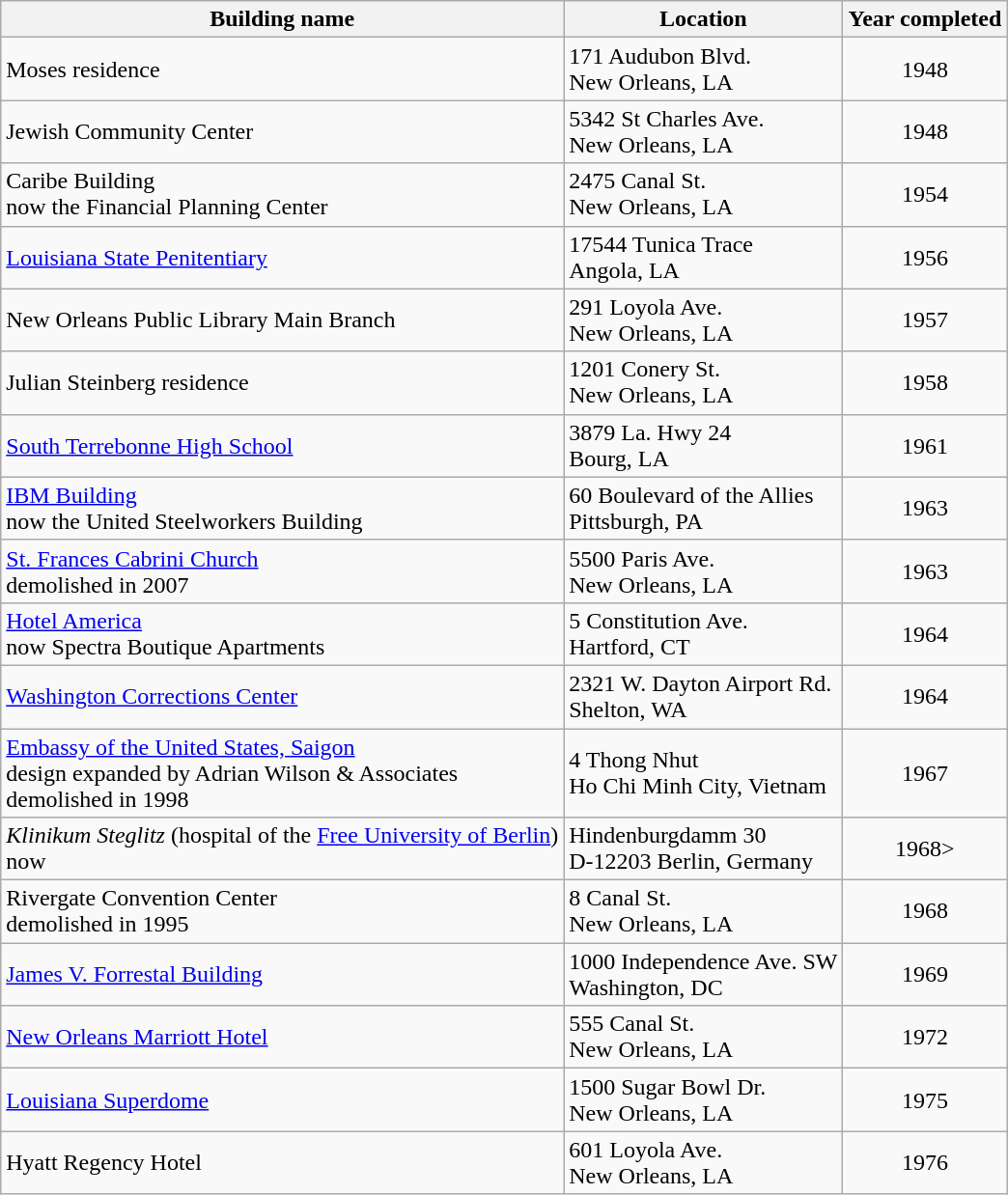<table class="wikitable">
<tr>
<th>Building name</th>
<th>Location</th>
<th>Year completed</th>
</tr>
<tr>
<td>Moses residence</td>
<td>171 Audubon Blvd.<br>New Orleans, LA</td>
<td style="text-align: center;">1948</td>
</tr>
<tr>
<td>Jewish Community Center</td>
<td>5342 St Charles Ave.<br>New Orleans, LA</td>
<td style="text-align: center;">1948</td>
</tr>
<tr>
<td>Caribe Building<br>now the Financial Planning Center</td>
<td>2475 Canal St.<br>New Orleans, LA</td>
<td style="text-align: center;">1954</td>
</tr>
<tr>
<td><a href='#'>Louisiana State Penitentiary</a></td>
<td>17544 Tunica Trace<br>Angola, LA</td>
<td style="text-align: center;">1956</td>
</tr>
<tr>
<td>New Orleans Public Library Main Branch</td>
<td>291 Loyola Ave.<br>New Orleans, LA</td>
<td style="text-align: center;">1957</td>
</tr>
<tr>
<td>Julian Steinberg residence</td>
<td>1201 Conery St.<br>New Orleans, LA</td>
<td style="text-align: center;">1958</td>
</tr>
<tr>
<td><a href='#'>South Terrebonne High School</a></td>
<td>3879 La. Hwy 24<br>Bourg, LA</td>
<td style="text-align: center;">1961</td>
</tr>
<tr>
<td><a href='#'>IBM Building</a><br>now the United Steelworkers Building</td>
<td>60 Boulevard of the Allies<br>Pittsburgh, PA</td>
<td style="text-align: center;">1963</td>
</tr>
<tr>
<td><a href='#'>St. Frances Cabrini Church</a><br>demolished in 2007</td>
<td>5500 Paris Ave.<br>New Orleans, LA</td>
<td style="text-align: center;">1963</td>
</tr>
<tr>
<td><a href='#'>Hotel America</a><br>now Spectra Boutique Apartments</td>
<td>5 Constitution Ave.<br>Hartford, CT</td>
<td style="text-align: center;">1964</td>
</tr>
<tr>
<td><a href='#'>Washington Corrections Center</a></td>
<td>2321 W. Dayton Airport Rd.<br>Shelton, WA</td>
<td style="text-align: center;">1964</td>
</tr>
<tr>
<td><a href='#'>Embassy of the United States, Saigon</a><br>design expanded by Adrian Wilson & Associates<br>demolished in 1998</td>
<td>4 Thong Nhut<br>Ho Chi Minh City, Vietnam</td>
<td style="text-align: center;">1967</td>
</tr>
<tr>
<td><em>Klinikum Steglitz</em> (hospital of the <a href='#'>Free University of Berlin</a>)<br>now </td>
<td>Hindenburgdamm 30<br>D-12203 Berlin, Germany</td>
<td style="text-align: center;">1968></td>
</tr>
<tr>
<td>Rivergate Convention Center<br>demolished in 1995</td>
<td>8 Canal St.<br>New Orleans, LA</td>
<td style="text-align: center;">1968</td>
</tr>
<tr>
<td><a href='#'>James V. Forrestal Building</a></td>
<td>1000 Independence Ave. SW<br>Washington, DC</td>
<td style="text-align: center;">1969</td>
</tr>
<tr>
<td><a href='#'>New Orleans Marriott Hotel</a></td>
<td>555 Canal St.<br>New Orleans, LA</td>
<td style="text-align: center;">1972</td>
</tr>
<tr>
<td><a href='#'>Louisiana Superdome</a></td>
<td>1500 Sugar Bowl Dr.<br>New Orleans, LA</td>
<td style="text-align: center;">1975</td>
</tr>
<tr>
<td>Hyatt Regency Hotel</td>
<td>601 Loyola Ave.<br>New Orleans, LA</td>
<td style="text-align: center;">1976</td>
</tr>
</table>
